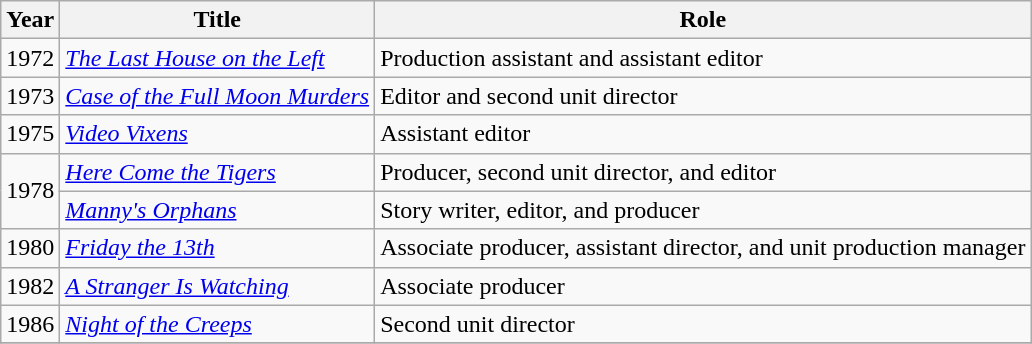<table class="wikitable">
<tr>
<th>Year</th>
<th>Title</th>
<th>Role</th>
</tr>
<tr>
<td>1972</td>
<td><em><a href='#'>The Last House on the Left</a></em></td>
<td>Production assistant and assistant editor</td>
</tr>
<tr>
<td>1973</td>
<td><em><a href='#'>Case of the Full Moon Murders</a></em></td>
<td>Editor and second unit director</td>
</tr>
<tr>
<td>1975</td>
<td><em><a href='#'>Video Vixens</a></em></td>
<td>Assistant editor</td>
</tr>
<tr>
<td rowspan=2>1978</td>
<td><em><a href='#'>Here Come the Tigers</a></em></td>
<td>Producer, second unit director, and editor</td>
</tr>
<tr>
<td><em><a href='#'>Manny's Orphans</a></em></td>
<td>Story writer, editor, and producer</td>
</tr>
<tr>
<td>1980</td>
<td><em><a href='#'>Friday the 13th</a></em></td>
<td>Associate producer, assistant director, and unit production manager</td>
</tr>
<tr>
<td>1982</td>
<td><em><a href='#'>A Stranger Is Watching</a></em></td>
<td>Associate producer</td>
</tr>
<tr>
<td>1986</td>
<td><em><a href='#'>Night of the Creeps</a></em></td>
<td>Second unit director</td>
</tr>
<tr>
</tr>
</table>
